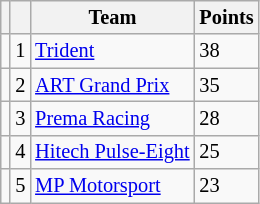<table class="wikitable" style="font-size: 85%;">
<tr>
<th></th>
<th></th>
<th>Team</th>
<th>Points</th>
</tr>
<tr>
<td align="left"></td>
<td align="center">1</td>
<td> <a href='#'>Trident</a></td>
<td>38</td>
</tr>
<tr>
<td align="left"></td>
<td align="center">2</td>
<td> <a href='#'>ART Grand Prix</a></td>
<td>35</td>
</tr>
<tr>
<td align="left"></td>
<td align="center">3</td>
<td> <a href='#'>Prema Racing</a></td>
<td>28</td>
</tr>
<tr>
<td align="left"></td>
<td align="center">4</td>
<td> <a href='#'>Hitech Pulse-Eight</a></td>
<td>25</td>
</tr>
<tr>
<td align="left"></td>
<td align="center">5</td>
<td> <a href='#'>MP Motorsport</a></td>
<td>23</td>
</tr>
</table>
